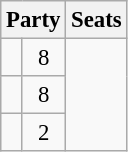<table class="wikitable" style="font-size: 95%;">
<tr>
<th colspan=2>Party</th>
<th>Seats</th>
</tr>
<tr>
<td></td>
<td align="center">8</td>
</tr>
<tr>
<td></td>
<td align="center">8</td>
</tr>
<tr>
<td></td>
<td align="center">2</td>
</tr>
</table>
